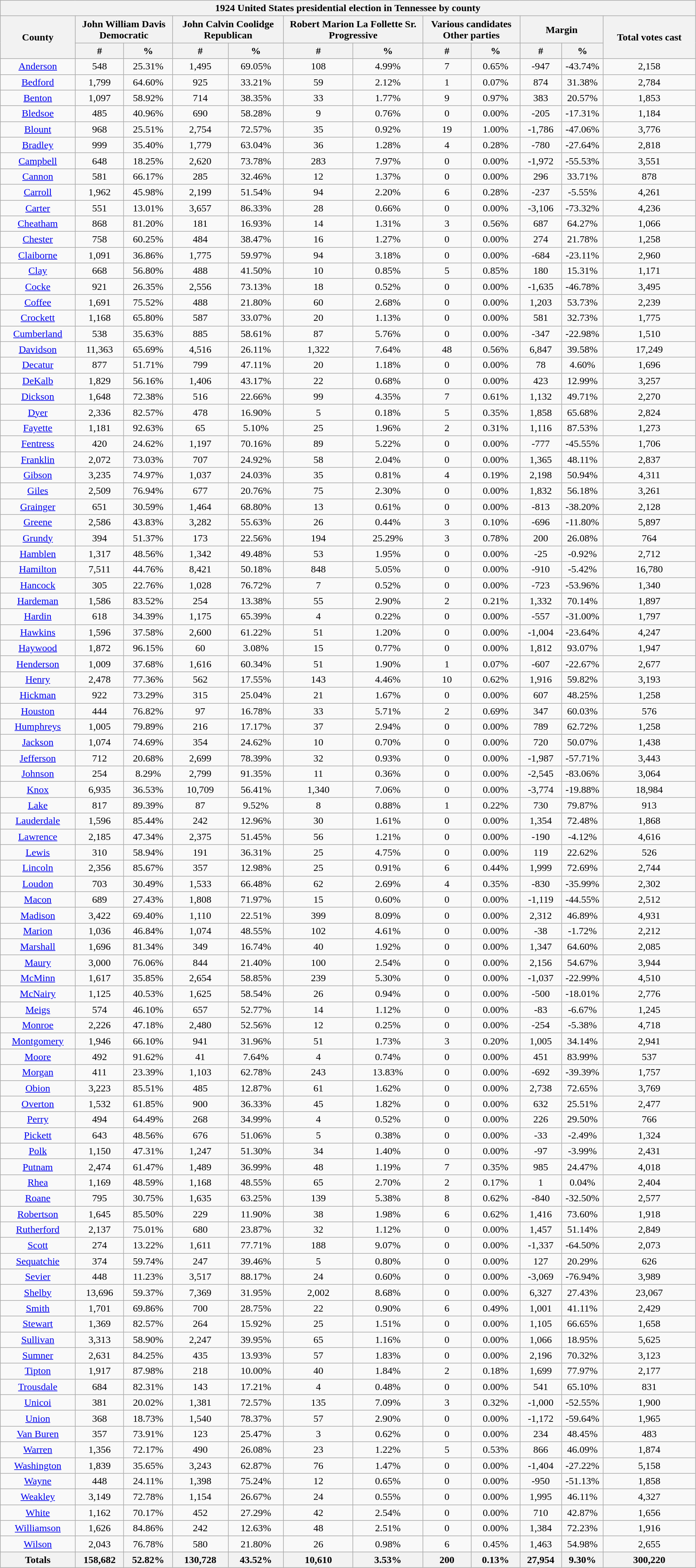<table class="wikitable sortable mw-collapsible mw-collapsed">
<tr>
<th colspan="12">1924 United States presidential election in Tennessee by county</th>
</tr>
<tr>
<th rowspan="2" style="text-align:center;">County</th>
<th colspan="2" style="text-align:center;">John William Davis<br>Democratic</th>
<th colspan="2" style="text-align:center;">John Calvin Coolidge<br>Republican</th>
<th colspan="2" style="text-align:center;">Robert Marion La Follette Sr.<br>Progressive</th>
<th colspan="2" style="text-align:center;">Various candidates<br>Other parties</th>
<th colspan="2" style="text-align:center;">Margin</th>
<th rowspan="2" style="text-align:center;">Total votes cast</th>
</tr>
<tr>
<th width="7%" data-sort-type="number">#</th>
<th width="7%" data-sort-type="number">%</th>
<th width="8%" data-sort-type="number">#</th>
<th width="8%" data-sort-type="number">%</th>
<th width="10%" data-sort-type="number">#</th>
<th width="10%" data-sort-type="number">%</th>
<th width="7%" data-sort-type="number">#</th>
<th width="7%" data-sort-type="number">%</th>
<th width="6%" data-sort-type="number">#</th>
<th width="6%" data-sort-type="number">%</th>
</tr>
<tr style="text-align:center;">
<td><a href='#'>Anderson</a></td>
<td>548</td>
<td>25.31%</td>
<td>1,495</td>
<td>69.05%</td>
<td>108</td>
<td>4.99%</td>
<td>7</td>
<td>0.65%</td>
<td>-947</td>
<td>-43.74%</td>
<td>2,158</td>
</tr>
<tr style="text-align:center;">
<td><a href='#'>Bedford</a></td>
<td>1,799</td>
<td>64.60%</td>
<td>925</td>
<td>33.21%</td>
<td>59</td>
<td>2.12%</td>
<td>1</td>
<td>0.07%</td>
<td>874</td>
<td>31.38%</td>
<td>2,784</td>
</tr>
<tr style="text-align:center;">
<td><a href='#'>Benton</a></td>
<td>1,097</td>
<td>58.92%</td>
<td>714</td>
<td>38.35%</td>
<td>33</td>
<td>1.77%</td>
<td>9</td>
<td>0.97%</td>
<td>383</td>
<td>20.57%</td>
<td>1,853</td>
</tr>
<tr style="text-align:center;">
<td><a href='#'>Bledsoe</a></td>
<td>485</td>
<td>40.96%</td>
<td>690</td>
<td>58.28%</td>
<td>9</td>
<td>0.76%</td>
<td>0</td>
<td>0.00%</td>
<td>-205</td>
<td>-17.31%</td>
<td>1,184</td>
</tr>
<tr style="text-align:center;">
<td><a href='#'>Blount</a></td>
<td>968</td>
<td>25.51%</td>
<td>2,754</td>
<td>72.57%</td>
<td>35</td>
<td>0.92%</td>
<td>19</td>
<td>1.00%</td>
<td>-1,786</td>
<td>-47.06%</td>
<td>3,776</td>
</tr>
<tr style="text-align:center;">
<td><a href='#'>Bradley</a></td>
<td>999</td>
<td>35.40%</td>
<td>1,779</td>
<td>63.04%</td>
<td>36</td>
<td>1.28%</td>
<td>4</td>
<td>0.28%</td>
<td>-780</td>
<td>-27.64%</td>
<td>2,818</td>
</tr>
<tr style="text-align:center;">
<td><a href='#'>Campbell</a></td>
<td>648</td>
<td>18.25%</td>
<td>2,620</td>
<td>73.78%</td>
<td>283</td>
<td>7.97%</td>
<td>0</td>
<td>0.00%</td>
<td>-1,972</td>
<td>-55.53%</td>
<td>3,551</td>
</tr>
<tr style="text-align:center;">
<td><a href='#'>Cannon</a></td>
<td>581</td>
<td>66.17%</td>
<td>285</td>
<td>32.46%</td>
<td>12</td>
<td>1.37%</td>
<td>0</td>
<td>0.00%</td>
<td>296</td>
<td>33.71%</td>
<td>878</td>
</tr>
<tr style="text-align:center;">
<td><a href='#'>Carroll</a></td>
<td>1,962</td>
<td>45.98%</td>
<td>2,199</td>
<td>51.54%</td>
<td>94</td>
<td>2.20%</td>
<td>6</td>
<td>0.28%</td>
<td>-237</td>
<td>-5.55%</td>
<td>4,261</td>
</tr>
<tr style="text-align:center;">
<td><a href='#'>Carter</a></td>
<td>551</td>
<td>13.01%</td>
<td>3,657</td>
<td>86.33%</td>
<td>28</td>
<td>0.66%</td>
<td>0</td>
<td>0.00%</td>
<td>-3,106</td>
<td>-73.32%</td>
<td>4,236</td>
</tr>
<tr style="text-align:center;">
<td><a href='#'>Cheatham</a></td>
<td>868</td>
<td>81.20%</td>
<td>181</td>
<td>16.93%</td>
<td>14</td>
<td>1.31%</td>
<td>3</td>
<td>0.56%</td>
<td>687</td>
<td>64.27%</td>
<td>1,066</td>
</tr>
<tr style="text-align:center;">
<td><a href='#'>Chester</a></td>
<td>758</td>
<td>60.25%</td>
<td>484</td>
<td>38.47%</td>
<td>16</td>
<td>1.27%</td>
<td>0</td>
<td>0.00%</td>
<td>274</td>
<td>21.78%</td>
<td>1,258</td>
</tr>
<tr style="text-align:center;">
<td><a href='#'>Claiborne</a></td>
<td>1,091</td>
<td>36.86%</td>
<td>1,775</td>
<td>59.97%</td>
<td>94</td>
<td>3.18%</td>
<td>0</td>
<td>0.00%</td>
<td>-684</td>
<td>-23.11%</td>
<td>2,960</td>
</tr>
<tr style="text-align:center;">
<td><a href='#'>Clay</a></td>
<td>668</td>
<td>56.80%</td>
<td>488</td>
<td>41.50%</td>
<td>10</td>
<td>0.85%</td>
<td>5</td>
<td>0.85%</td>
<td>180</td>
<td>15.31%</td>
<td>1,171</td>
</tr>
<tr style="text-align:center;">
<td><a href='#'>Cocke</a></td>
<td>921</td>
<td>26.35%</td>
<td>2,556</td>
<td>73.13%</td>
<td>18</td>
<td>0.52%</td>
<td>0</td>
<td>0.00%</td>
<td>-1,635</td>
<td>-46.78%</td>
<td>3,495</td>
</tr>
<tr style="text-align:center;">
<td><a href='#'>Coffee</a></td>
<td>1,691</td>
<td>75.52%</td>
<td>488</td>
<td>21.80%</td>
<td>60</td>
<td>2.68%</td>
<td>0</td>
<td>0.00%</td>
<td>1,203</td>
<td>53.73%</td>
<td>2,239</td>
</tr>
<tr style="text-align:center;">
<td><a href='#'>Crockett</a></td>
<td>1,168</td>
<td>65.80%</td>
<td>587</td>
<td>33.07%</td>
<td>20</td>
<td>1.13%</td>
<td>0</td>
<td>0.00%</td>
<td>581</td>
<td>32.73%</td>
<td>1,775</td>
</tr>
<tr style="text-align:center;">
<td><a href='#'>Cumberland</a></td>
<td>538</td>
<td>35.63%</td>
<td>885</td>
<td>58.61%</td>
<td>87</td>
<td>5.76%</td>
<td>0</td>
<td>0.00%</td>
<td>-347</td>
<td>-22.98%</td>
<td>1,510</td>
</tr>
<tr style="text-align:center;">
<td><a href='#'>Davidson</a></td>
<td>11,363</td>
<td>65.69%</td>
<td>4,516</td>
<td>26.11%</td>
<td>1,322</td>
<td>7.64%</td>
<td>48</td>
<td>0.56%</td>
<td>6,847</td>
<td>39.58%</td>
<td>17,249</td>
</tr>
<tr style="text-align:center;">
<td><a href='#'>Decatur</a></td>
<td>877</td>
<td>51.71%</td>
<td>799</td>
<td>47.11%</td>
<td>20</td>
<td>1.18%</td>
<td>0</td>
<td>0.00%</td>
<td>78</td>
<td>4.60%</td>
<td>1,696</td>
</tr>
<tr style="text-align:center;">
<td><a href='#'>DeKalb</a></td>
<td>1,829</td>
<td>56.16%</td>
<td>1,406</td>
<td>43.17%</td>
<td>22</td>
<td>0.68%</td>
<td>0</td>
<td>0.00%</td>
<td>423</td>
<td>12.99%</td>
<td>3,257</td>
</tr>
<tr style="text-align:center;">
<td><a href='#'>Dickson</a></td>
<td>1,648</td>
<td>72.38%</td>
<td>516</td>
<td>22.66%</td>
<td>99</td>
<td>4.35%</td>
<td>7</td>
<td>0.61%</td>
<td>1,132</td>
<td>49.71%</td>
<td>2,270</td>
</tr>
<tr style="text-align:center;">
<td><a href='#'>Dyer</a></td>
<td>2,336</td>
<td>82.57%</td>
<td>478</td>
<td>16.90%</td>
<td>5</td>
<td>0.18%</td>
<td>5</td>
<td>0.35%</td>
<td>1,858</td>
<td>65.68%</td>
<td>2,824</td>
</tr>
<tr style="text-align:center;">
<td><a href='#'>Fayette</a></td>
<td>1,181</td>
<td>92.63%</td>
<td>65</td>
<td>5.10%</td>
<td>25</td>
<td>1.96%</td>
<td>2</td>
<td>0.31%</td>
<td>1,116</td>
<td>87.53%</td>
<td>1,273</td>
</tr>
<tr style="text-align:center;">
<td><a href='#'>Fentress</a></td>
<td>420</td>
<td>24.62%</td>
<td>1,197</td>
<td>70.16%</td>
<td>89</td>
<td>5.22%</td>
<td>0</td>
<td>0.00%</td>
<td>-777</td>
<td>-45.55%</td>
<td>1,706</td>
</tr>
<tr style="text-align:center;">
<td><a href='#'>Franklin</a></td>
<td>2,072</td>
<td>73.03%</td>
<td>707</td>
<td>24.92%</td>
<td>58</td>
<td>2.04%</td>
<td>0</td>
<td>0.00%</td>
<td>1,365</td>
<td>48.11%</td>
<td>2,837</td>
</tr>
<tr style="text-align:center;">
<td><a href='#'>Gibson</a></td>
<td>3,235</td>
<td>74.97%</td>
<td>1,037</td>
<td>24.03%</td>
<td>35</td>
<td>0.81%</td>
<td>4</td>
<td>0.19%</td>
<td>2,198</td>
<td>50.94%</td>
<td>4,311</td>
</tr>
<tr style="text-align:center;">
<td><a href='#'>Giles</a></td>
<td>2,509</td>
<td>76.94%</td>
<td>677</td>
<td>20.76%</td>
<td>75</td>
<td>2.30%</td>
<td>0</td>
<td>0.00%</td>
<td>1,832</td>
<td>56.18%</td>
<td>3,261</td>
</tr>
<tr style="text-align:center;">
<td><a href='#'>Grainger</a></td>
<td>651</td>
<td>30.59%</td>
<td>1,464</td>
<td>68.80%</td>
<td>13</td>
<td>0.61%</td>
<td>0</td>
<td>0.00%</td>
<td>-813</td>
<td>-38.20%</td>
<td>2,128</td>
</tr>
<tr style="text-align:center;">
<td><a href='#'>Greene</a></td>
<td>2,586</td>
<td>43.83%</td>
<td>3,282</td>
<td>55.63%</td>
<td>26</td>
<td>0.44%</td>
<td>3</td>
<td>0.10%</td>
<td>-696</td>
<td>-11.80%</td>
<td>5,897</td>
</tr>
<tr style="text-align:center;">
<td><a href='#'>Grundy</a></td>
<td>394</td>
<td>51.37%</td>
<td>173</td>
<td>22.56%</td>
<td>194</td>
<td>25.29%</td>
<td>3</td>
<td>0.78%</td>
<td>200</td>
<td>26.08%</td>
<td>764</td>
</tr>
<tr style="text-align:center;">
<td><a href='#'>Hamblen</a></td>
<td>1,317</td>
<td>48.56%</td>
<td>1,342</td>
<td>49.48%</td>
<td>53</td>
<td>1.95%</td>
<td>0</td>
<td>0.00%</td>
<td>-25</td>
<td>-0.92%</td>
<td>2,712</td>
</tr>
<tr style="text-align:center;">
<td><a href='#'>Hamilton</a></td>
<td>7,511</td>
<td>44.76%</td>
<td>8,421</td>
<td>50.18%</td>
<td>848</td>
<td>5.05%</td>
<td>0</td>
<td>0.00%</td>
<td>-910</td>
<td>-5.42%</td>
<td>16,780</td>
</tr>
<tr style="text-align:center;">
<td><a href='#'>Hancock</a></td>
<td>305</td>
<td>22.76%</td>
<td>1,028</td>
<td>76.72%</td>
<td>7</td>
<td>0.52%</td>
<td>0</td>
<td>0.00%</td>
<td>-723</td>
<td>-53.96%</td>
<td>1,340</td>
</tr>
<tr style="text-align:center;">
<td><a href='#'>Hardeman</a></td>
<td>1,586</td>
<td>83.52%</td>
<td>254</td>
<td>13.38%</td>
<td>55</td>
<td>2.90%</td>
<td>2</td>
<td>0.21%</td>
<td>1,332</td>
<td>70.14%</td>
<td>1,897</td>
</tr>
<tr style="text-align:center;">
<td><a href='#'>Hardin</a></td>
<td>618</td>
<td>34.39%</td>
<td>1,175</td>
<td>65.39%</td>
<td>4</td>
<td>0.22%</td>
<td>0</td>
<td>0.00%</td>
<td>-557</td>
<td>-31.00%</td>
<td>1,797</td>
</tr>
<tr style="text-align:center;">
<td><a href='#'>Hawkins</a></td>
<td>1,596</td>
<td>37.58%</td>
<td>2,600</td>
<td>61.22%</td>
<td>51</td>
<td>1.20%</td>
<td>0</td>
<td>0.00%</td>
<td>-1,004</td>
<td>-23.64%</td>
<td>4,247</td>
</tr>
<tr style="text-align:center;">
<td><a href='#'>Haywood</a></td>
<td>1,872</td>
<td>96.15%</td>
<td>60</td>
<td>3.08%</td>
<td>15</td>
<td>0.77%</td>
<td>0</td>
<td>0.00%</td>
<td>1,812</td>
<td>93.07%</td>
<td>1,947</td>
</tr>
<tr style="text-align:center;">
<td><a href='#'>Henderson</a></td>
<td>1,009</td>
<td>37.68%</td>
<td>1,616</td>
<td>60.34%</td>
<td>51</td>
<td>1.90%</td>
<td>1</td>
<td>0.07%</td>
<td>-607</td>
<td>-22.67%</td>
<td>2,677</td>
</tr>
<tr style="text-align:center;">
<td><a href='#'>Henry</a></td>
<td>2,478</td>
<td>77.36%</td>
<td>562</td>
<td>17.55%</td>
<td>143</td>
<td>4.46%</td>
<td>10</td>
<td>0.62%</td>
<td>1,916</td>
<td>59.82%</td>
<td>3,193</td>
</tr>
<tr style="text-align:center;">
<td><a href='#'>Hickman</a></td>
<td>922</td>
<td>73.29%</td>
<td>315</td>
<td>25.04%</td>
<td>21</td>
<td>1.67%</td>
<td>0</td>
<td>0.00%</td>
<td>607</td>
<td>48.25%</td>
<td>1,258</td>
</tr>
<tr style="text-align:center;">
<td><a href='#'>Houston</a></td>
<td>444</td>
<td>76.82%</td>
<td>97</td>
<td>16.78%</td>
<td>33</td>
<td>5.71%</td>
<td>2</td>
<td>0.69%</td>
<td>347</td>
<td>60.03%</td>
<td>576</td>
</tr>
<tr style="text-align:center;">
<td><a href='#'>Humphreys</a></td>
<td>1,005</td>
<td>79.89%</td>
<td>216</td>
<td>17.17%</td>
<td>37</td>
<td>2.94%</td>
<td>0</td>
<td>0.00%</td>
<td>789</td>
<td>62.72%</td>
<td>1,258</td>
</tr>
<tr style="text-align:center;">
<td><a href='#'>Jackson</a></td>
<td>1,074</td>
<td>74.69%</td>
<td>354</td>
<td>24.62%</td>
<td>10</td>
<td>0.70%</td>
<td>0</td>
<td>0.00%</td>
<td>720</td>
<td>50.07%</td>
<td>1,438</td>
</tr>
<tr style="text-align:center;">
<td><a href='#'>Jefferson</a></td>
<td>712</td>
<td>20.68%</td>
<td>2,699</td>
<td>78.39%</td>
<td>32</td>
<td>0.93%</td>
<td>0</td>
<td>0.00%</td>
<td>-1,987</td>
<td>-57.71%</td>
<td>3,443</td>
</tr>
<tr style="text-align:center;">
<td><a href='#'>Johnson</a></td>
<td>254</td>
<td>8.29%</td>
<td>2,799</td>
<td>91.35%</td>
<td>11</td>
<td>0.36%</td>
<td>0</td>
<td>0.00%</td>
<td>-2,545</td>
<td>-83.06%</td>
<td>3,064</td>
</tr>
<tr style="text-align:center;">
<td><a href='#'>Knox</a></td>
<td>6,935</td>
<td>36.53%</td>
<td>10,709</td>
<td>56.41%</td>
<td>1,340</td>
<td>7.06%</td>
<td>0</td>
<td>0.00%</td>
<td>-3,774</td>
<td>-19.88%</td>
<td>18,984</td>
</tr>
<tr style="text-align:center;">
<td><a href='#'>Lake</a></td>
<td>817</td>
<td>89.39%</td>
<td>87</td>
<td>9.52%</td>
<td>8</td>
<td>0.88%</td>
<td>1</td>
<td>0.22%</td>
<td>730</td>
<td>79.87%</td>
<td>913</td>
</tr>
<tr style="text-align:center;">
<td><a href='#'>Lauderdale</a></td>
<td>1,596</td>
<td>85.44%</td>
<td>242</td>
<td>12.96%</td>
<td>30</td>
<td>1.61%</td>
<td>0</td>
<td>0.00%</td>
<td>1,354</td>
<td>72.48%</td>
<td>1,868</td>
</tr>
<tr style="text-align:center;">
<td><a href='#'>Lawrence</a></td>
<td>2,185</td>
<td>47.34%</td>
<td>2,375</td>
<td>51.45%</td>
<td>56</td>
<td>1.21%</td>
<td>0</td>
<td>0.00%</td>
<td>-190</td>
<td>-4.12%</td>
<td>4,616</td>
</tr>
<tr style="text-align:center;">
<td><a href='#'>Lewis</a></td>
<td>310</td>
<td>58.94%</td>
<td>191</td>
<td>36.31%</td>
<td>25</td>
<td>4.75%</td>
<td>0</td>
<td>0.00%</td>
<td>119</td>
<td>22.62%</td>
<td>526</td>
</tr>
<tr style="text-align:center;">
<td><a href='#'>Lincoln</a></td>
<td>2,356</td>
<td>85.67%</td>
<td>357</td>
<td>12.98%</td>
<td>25</td>
<td>0.91%</td>
<td>6</td>
<td>0.44%</td>
<td>1,999</td>
<td>72.69%</td>
<td>2,744</td>
</tr>
<tr style="text-align:center;">
<td><a href='#'>Loudon</a></td>
<td>703</td>
<td>30.49%</td>
<td>1,533</td>
<td>66.48%</td>
<td>62</td>
<td>2.69%</td>
<td>4</td>
<td>0.35%</td>
<td>-830</td>
<td>-35.99%</td>
<td>2,302</td>
</tr>
<tr style="text-align:center;">
<td><a href='#'>Macon</a></td>
<td>689</td>
<td>27.43%</td>
<td>1,808</td>
<td>71.97%</td>
<td>15</td>
<td>0.60%</td>
<td>0</td>
<td>0.00%</td>
<td>-1,119</td>
<td>-44.55%</td>
<td>2,512</td>
</tr>
<tr style="text-align:center;">
<td><a href='#'>Madison</a></td>
<td>3,422</td>
<td>69.40%</td>
<td>1,110</td>
<td>22.51%</td>
<td>399</td>
<td>8.09%</td>
<td>0</td>
<td>0.00%</td>
<td>2,312</td>
<td>46.89%</td>
<td>4,931</td>
</tr>
<tr style="text-align:center;">
<td><a href='#'>Marion</a></td>
<td>1,036</td>
<td>46.84%</td>
<td>1,074</td>
<td>48.55%</td>
<td>102</td>
<td>4.61%</td>
<td>0</td>
<td>0.00%</td>
<td>-38</td>
<td>-1.72%</td>
<td>2,212</td>
</tr>
<tr style="text-align:center;">
<td><a href='#'>Marshall</a></td>
<td>1,696</td>
<td>81.34%</td>
<td>349</td>
<td>16.74%</td>
<td>40</td>
<td>1.92%</td>
<td>0</td>
<td>0.00%</td>
<td>1,347</td>
<td>64.60%</td>
<td>2,085</td>
</tr>
<tr style="text-align:center;">
<td><a href='#'>Maury</a></td>
<td>3,000</td>
<td>76.06%</td>
<td>844</td>
<td>21.40%</td>
<td>100</td>
<td>2.54%</td>
<td>0</td>
<td>0.00%</td>
<td>2,156</td>
<td>54.67%</td>
<td>3,944</td>
</tr>
<tr style="text-align:center;">
<td><a href='#'>McMinn</a></td>
<td>1,617</td>
<td>35.85%</td>
<td>2,654</td>
<td>58.85%</td>
<td>239</td>
<td>5.30%</td>
<td>0</td>
<td>0.00%</td>
<td>-1,037</td>
<td>-22.99%</td>
<td>4,510</td>
</tr>
<tr style="text-align:center;">
<td><a href='#'>McNairy</a></td>
<td>1,125</td>
<td>40.53%</td>
<td>1,625</td>
<td>58.54%</td>
<td>26</td>
<td>0.94%</td>
<td>0</td>
<td>0.00%</td>
<td>-500</td>
<td>-18.01%</td>
<td>2,776</td>
</tr>
<tr style="text-align:center;">
<td><a href='#'>Meigs</a></td>
<td>574</td>
<td>46.10%</td>
<td>657</td>
<td>52.77%</td>
<td>14</td>
<td>1.12%</td>
<td>0</td>
<td>0.00%</td>
<td>-83</td>
<td>-6.67%</td>
<td>1,245</td>
</tr>
<tr style="text-align:center;">
<td><a href='#'>Monroe</a></td>
<td>2,226</td>
<td>47.18%</td>
<td>2,480</td>
<td>52.56%</td>
<td>12</td>
<td>0.25%</td>
<td>0</td>
<td>0.00%</td>
<td>-254</td>
<td>-5.38%</td>
<td>4,718</td>
</tr>
<tr style="text-align:center;">
<td><a href='#'>Montgomery</a></td>
<td>1,946</td>
<td>66.10%</td>
<td>941</td>
<td>31.96%</td>
<td>51</td>
<td>1.73%</td>
<td>3</td>
<td>0.20%</td>
<td>1,005</td>
<td>34.14%</td>
<td>2,941</td>
</tr>
<tr style="text-align:center;">
<td><a href='#'>Moore</a></td>
<td>492</td>
<td>91.62%</td>
<td>41</td>
<td>7.64%</td>
<td>4</td>
<td>0.74%</td>
<td>0</td>
<td>0.00%</td>
<td>451</td>
<td>83.99%</td>
<td>537</td>
</tr>
<tr style="text-align:center;">
<td><a href='#'>Morgan</a></td>
<td>411</td>
<td>23.39%</td>
<td>1,103</td>
<td>62.78%</td>
<td>243</td>
<td>13.83%</td>
<td>0</td>
<td>0.00%</td>
<td>-692</td>
<td>-39.39%</td>
<td>1,757</td>
</tr>
<tr style="text-align:center;">
<td><a href='#'>Obion</a></td>
<td>3,223</td>
<td>85.51%</td>
<td>485</td>
<td>12.87%</td>
<td>61</td>
<td>1.62%</td>
<td>0</td>
<td>0.00%</td>
<td>2,738</td>
<td>72.65%</td>
<td>3,769</td>
</tr>
<tr style="text-align:center;">
<td><a href='#'>Overton</a></td>
<td>1,532</td>
<td>61.85%</td>
<td>900</td>
<td>36.33%</td>
<td>45</td>
<td>1.82%</td>
<td>0</td>
<td>0.00%</td>
<td>632</td>
<td>25.51%</td>
<td>2,477</td>
</tr>
<tr style="text-align:center;">
<td><a href='#'>Perry</a></td>
<td>494</td>
<td>64.49%</td>
<td>268</td>
<td>34.99%</td>
<td>4</td>
<td>0.52%</td>
<td>0</td>
<td>0.00%</td>
<td>226</td>
<td>29.50%</td>
<td>766</td>
</tr>
<tr style="text-align:center;">
<td><a href='#'>Pickett</a></td>
<td>643</td>
<td>48.56%</td>
<td>676</td>
<td>51.06%</td>
<td>5</td>
<td>0.38%</td>
<td>0</td>
<td>0.00%</td>
<td>-33</td>
<td>-2.49%</td>
<td>1,324</td>
</tr>
<tr style="text-align:center;">
<td><a href='#'>Polk</a></td>
<td>1,150</td>
<td>47.31%</td>
<td>1,247</td>
<td>51.30%</td>
<td>34</td>
<td>1.40%</td>
<td>0</td>
<td>0.00%</td>
<td>-97</td>
<td>-3.99%</td>
<td>2,431</td>
</tr>
<tr style="text-align:center;">
<td><a href='#'>Putnam</a></td>
<td>2,474</td>
<td>61.47%</td>
<td>1,489</td>
<td>36.99%</td>
<td>48</td>
<td>1.19%</td>
<td>7</td>
<td>0.35%</td>
<td>985</td>
<td>24.47%</td>
<td>4,018</td>
</tr>
<tr style="text-align:center;">
<td><a href='#'>Rhea</a></td>
<td>1,169</td>
<td>48.59%</td>
<td>1,168</td>
<td>48.55%</td>
<td>65</td>
<td>2.70%</td>
<td>2</td>
<td>0.17%</td>
<td>1</td>
<td>0.04%</td>
<td>2,404</td>
</tr>
<tr style="text-align:center;">
<td><a href='#'>Roane</a></td>
<td>795</td>
<td>30.75%</td>
<td>1,635</td>
<td>63.25%</td>
<td>139</td>
<td>5.38%</td>
<td>8</td>
<td>0.62%</td>
<td>-840</td>
<td>-32.50%</td>
<td>2,577</td>
</tr>
<tr style="text-align:center;">
<td><a href='#'>Robertson</a></td>
<td>1,645</td>
<td>85.50%</td>
<td>229</td>
<td>11.90%</td>
<td>38</td>
<td>1.98%</td>
<td>6</td>
<td>0.62%</td>
<td>1,416</td>
<td>73.60%</td>
<td>1,918</td>
</tr>
<tr style="text-align:center;">
<td><a href='#'>Rutherford</a></td>
<td>2,137</td>
<td>75.01%</td>
<td>680</td>
<td>23.87%</td>
<td>32</td>
<td>1.12%</td>
<td>0</td>
<td>0.00%</td>
<td>1,457</td>
<td>51.14%</td>
<td>2,849</td>
</tr>
<tr style="text-align:center;">
<td><a href='#'>Scott</a></td>
<td>274</td>
<td>13.22%</td>
<td>1,611</td>
<td>77.71%</td>
<td>188</td>
<td>9.07%</td>
<td>0</td>
<td>0.00%</td>
<td>-1,337</td>
<td>-64.50%</td>
<td>2,073</td>
</tr>
<tr style="text-align:center;">
<td><a href='#'>Sequatchie</a></td>
<td>374</td>
<td>59.74%</td>
<td>247</td>
<td>39.46%</td>
<td>5</td>
<td>0.80%</td>
<td>0</td>
<td>0.00%</td>
<td>127</td>
<td>20.29%</td>
<td>626</td>
</tr>
<tr style="text-align:center;">
<td><a href='#'>Sevier</a></td>
<td>448</td>
<td>11.23%</td>
<td>3,517</td>
<td>88.17%</td>
<td>24</td>
<td>0.60%</td>
<td>0</td>
<td>0.00%</td>
<td>-3,069</td>
<td>-76.94%</td>
<td>3,989</td>
</tr>
<tr style="text-align:center;">
<td><a href='#'>Shelby</a></td>
<td>13,696</td>
<td>59.37%</td>
<td>7,369</td>
<td>31.95%</td>
<td>2,002</td>
<td>8.68%</td>
<td>0</td>
<td>0.00%</td>
<td>6,327</td>
<td>27.43%</td>
<td>23,067</td>
</tr>
<tr style="text-align:center;">
<td><a href='#'>Smith</a></td>
<td>1,701</td>
<td>69.86%</td>
<td>700</td>
<td>28.75%</td>
<td>22</td>
<td>0.90%</td>
<td>6</td>
<td>0.49%</td>
<td>1,001</td>
<td>41.11%</td>
<td>2,429</td>
</tr>
<tr style="text-align:center;">
<td><a href='#'>Stewart</a></td>
<td>1,369</td>
<td>82.57%</td>
<td>264</td>
<td>15.92%</td>
<td>25</td>
<td>1.51%</td>
<td>0</td>
<td>0.00%</td>
<td>1,105</td>
<td>66.65%</td>
<td>1,658</td>
</tr>
<tr style="text-align:center;">
<td><a href='#'>Sullivan</a></td>
<td>3,313</td>
<td>58.90%</td>
<td>2,247</td>
<td>39.95%</td>
<td>65</td>
<td>1.16%</td>
<td>0</td>
<td>0.00%</td>
<td>1,066</td>
<td>18.95%</td>
<td>5,625</td>
</tr>
<tr style="text-align:center;">
<td><a href='#'>Sumner</a></td>
<td>2,631</td>
<td>84.25%</td>
<td>435</td>
<td>13.93%</td>
<td>57</td>
<td>1.83%</td>
<td>0</td>
<td>0.00%</td>
<td>2,196</td>
<td>70.32%</td>
<td>3,123</td>
</tr>
<tr style="text-align:center;">
<td><a href='#'>Tipton</a></td>
<td>1,917</td>
<td>87.98%</td>
<td>218</td>
<td>10.00%</td>
<td>40</td>
<td>1.84%</td>
<td>2</td>
<td>0.18%</td>
<td>1,699</td>
<td>77.97%</td>
<td>2,177</td>
</tr>
<tr style="text-align:center;">
<td><a href='#'>Trousdale</a></td>
<td>684</td>
<td>82.31%</td>
<td>143</td>
<td>17.21%</td>
<td>4</td>
<td>0.48%</td>
<td>0</td>
<td>0.00%</td>
<td>541</td>
<td>65.10%</td>
<td>831</td>
</tr>
<tr style="text-align:center;">
<td><a href='#'>Unicoi</a></td>
<td>381</td>
<td>20.02%</td>
<td>1,381</td>
<td>72.57%</td>
<td>135</td>
<td>7.09%</td>
<td>3</td>
<td>0.32%</td>
<td>-1,000</td>
<td>-52.55%</td>
<td>1,900</td>
</tr>
<tr style="text-align:center;">
<td><a href='#'>Union</a></td>
<td>368</td>
<td>18.73%</td>
<td>1,540</td>
<td>78.37%</td>
<td>57</td>
<td>2.90%</td>
<td>0</td>
<td>0.00%</td>
<td>-1,172</td>
<td>-59.64%</td>
<td>1,965</td>
</tr>
<tr style="text-align:center;">
<td><a href='#'>Van Buren</a></td>
<td>357</td>
<td>73.91%</td>
<td>123</td>
<td>25.47%</td>
<td>3</td>
<td>0.62%</td>
<td>0</td>
<td>0.00%</td>
<td>234</td>
<td>48.45%</td>
<td>483</td>
</tr>
<tr style="text-align:center;">
<td><a href='#'>Warren</a></td>
<td>1,356</td>
<td>72.17%</td>
<td>490</td>
<td>26.08%</td>
<td>23</td>
<td>1.22%</td>
<td>5</td>
<td>0.53%</td>
<td>866</td>
<td>46.09%</td>
<td>1,874</td>
</tr>
<tr style="text-align:center;">
<td><a href='#'>Washington</a></td>
<td>1,839</td>
<td>35.65%</td>
<td>3,243</td>
<td>62.87%</td>
<td>76</td>
<td>1.47%</td>
<td>0</td>
<td>0.00%</td>
<td>-1,404</td>
<td>-27.22%</td>
<td>5,158</td>
</tr>
<tr style="text-align:center;">
<td><a href='#'>Wayne</a></td>
<td>448</td>
<td>24.11%</td>
<td>1,398</td>
<td>75.24%</td>
<td>12</td>
<td>0.65%</td>
<td>0</td>
<td>0.00%</td>
<td>-950</td>
<td>-51.13%</td>
<td>1,858</td>
</tr>
<tr style="text-align:center;">
<td><a href='#'>Weakley</a></td>
<td>3,149</td>
<td>72.78%</td>
<td>1,154</td>
<td>26.67%</td>
<td>24</td>
<td>0.55%</td>
<td>0</td>
<td>0.00%</td>
<td>1,995</td>
<td>46.11%</td>
<td>4,327</td>
</tr>
<tr style="text-align:center;">
<td><a href='#'>White</a></td>
<td>1,162</td>
<td>70.17%</td>
<td>452</td>
<td>27.29%</td>
<td>42</td>
<td>2.54%</td>
<td>0</td>
<td>0.00%</td>
<td>710</td>
<td>42.87%</td>
<td>1,656</td>
</tr>
<tr style="text-align:center;">
<td><a href='#'>Williamson</a></td>
<td>1,626</td>
<td>84.86%</td>
<td>242</td>
<td>12.63%</td>
<td>48</td>
<td>2.51%</td>
<td>0</td>
<td>0.00%</td>
<td>1,384</td>
<td>72.23%</td>
<td>1,916</td>
</tr>
<tr style="text-align:center;">
<td><a href='#'>Wilson</a></td>
<td>2,043</td>
<td>76.78%</td>
<td>580</td>
<td>21.80%</td>
<td>26</td>
<td>0.98%</td>
<td>6</td>
<td>0.45%</td>
<td>1,463</td>
<td>54.98%</td>
<td>2,655</td>
</tr>
<tr style="text-align:center;">
<th>Totals</th>
<th>158,682</th>
<th>52.82%</th>
<th>130,728</th>
<th>43.52%</th>
<th>10,610</th>
<th>3.53%</th>
<th>200</th>
<th>0.13%</th>
<th>27,954</th>
<th>9.30%</th>
<th>300,220</th>
</tr>
</table>
